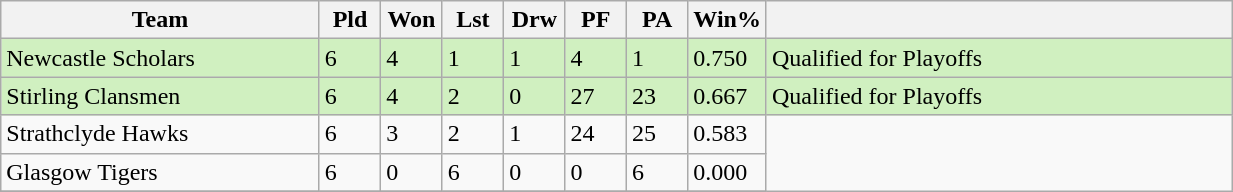<table class="wikitable" width=65%">
<tr>
<th width=26%>Team</th>
<th width=5%>Pld</th>
<th width=5%>Won</th>
<th width=5%>Lst</th>
<th width=5%>Drw</th>
<th width=5%>PF</th>
<th width=5%>PA</th>
<th width=6%>Win%</th>
<th width=38%></th>
</tr>
<tr bgcolor="#d0f0c0">
<td>Newcastle Scholars</td>
<td>6</td>
<td>4</td>
<td>1</td>
<td>1</td>
<td>4</td>
<td>1</td>
<td>0.750</td>
<td>Qualified for Playoffs</td>
</tr>
<tr bgcolor="#d0f0c0">
<td>Stirling Clansmen</td>
<td>6</td>
<td>4</td>
<td>2</td>
<td>0</td>
<td>27</td>
<td>23</td>
<td>0.667</td>
<td>Qualified for Playoffs</td>
</tr>
<tr>
<td>Strathclyde Hawks</td>
<td>6</td>
<td>3</td>
<td>2</td>
<td>1</td>
<td>24</td>
<td>25</td>
<td>0.583</td>
</tr>
<tr>
<td>Glasgow Tigers</td>
<td>6</td>
<td>0</td>
<td>6</td>
<td>0</td>
<td>0</td>
<td>6</td>
<td>0.000</td>
</tr>
<tr>
</tr>
</table>
